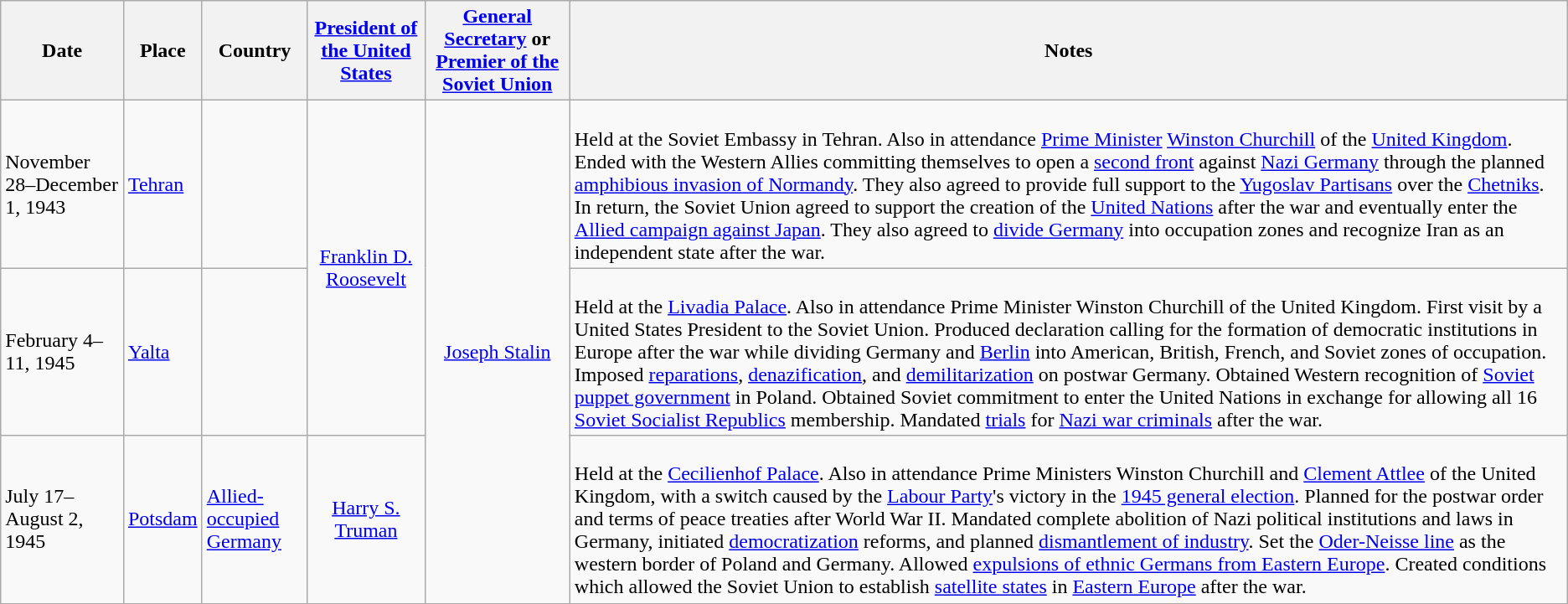<table class="wikitable">
<tr>
<th>Date</th>
<th>Place</th>
<th>Country</th>
<th><a href='#'>President of the United States</a></th>
<th><a href='#'>General Secretary</a> or <a href='#'>Premier of the Soviet Union</a></th>
<th>Notes</th>
</tr>
<tr>
<td>November 28–December 1, 1943</td>
<td><a href='#'>Tehran</a></td>
<td> </td>
<td rowspan="2" align="center"><a href='#'>Franklin D. Roosevelt</a></td>
<td rowspan="3" align="center"><a href='#'>Joseph Stalin</a></td>
<td><br>Held at the Soviet Embassy in Tehran. Also in attendance <a href='#'>Prime Minister</a> <a href='#'>Winston Churchill</a> of the <a href='#'>United Kingdom</a>. Ended with the Western Allies committing themselves to open a <a href='#'>second front</a> against <a href='#'>Nazi Germany</a> through the planned <a href='#'>amphibious invasion of Normandy</a>. They also agreed to provide full support to the <a href='#'>Yugoslav Partisans</a> over the <a href='#'>Chetniks</a>. In return, the Soviet Union agreed to support the creation of the <a href='#'>United Nations</a> after the war and eventually enter the <a href='#'>Allied campaign against Japan</a>. They also agreed to <a href='#'>divide Germany</a> into occupation zones and recognize Iran as an independent state after the war.</td>
</tr>
<tr>
<td>February 4–11, 1945</td>
<td><a href='#'>Yalta</a></td>
<td></td>
<td><br>Held at the <a href='#'>Livadia Palace</a>. Also in attendance Prime Minister Winston Churchill of the United Kingdom.  First visit by a United States President to the Soviet Union. Produced declaration calling for the formation of democratic institutions in Europe after the war while dividing Germany and <a href='#'>Berlin</a> into American, British, French, and Soviet zones of occupation. Imposed <a href='#'>reparations</a>, <a href='#'>denazification</a>, and <a href='#'>demilitarization</a> on postwar Germany. Obtained Western recognition of <a href='#'>Soviet puppet government</a> in Poland. Obtained Soviet commitment to enter the United Nations in exchange for allowing all 16 <a href='#'>Soviet Socialist Republics</a> membership. Mandated <a href='#'>trials</a> for <a href='#'>Nazi war criminals</a> after the war.</td>
</tr>
<tr>
<td>July 17–August 2, 1945</td>
<td><a href='#'>Potsdam</a></td>
<td><a href='#'>Allied-occupied Germany</a></td>
<td align="center"><a href='#'>Harry S. Truman</a></td>
<td><br>Held at the <a href='#'>Cecilienhof Palace</a>. Also in attendance Prime Ministers Winston Churchill and <a href='#'>Clement Attlee</a> of the United Kingdom, with a switch caused by the <a href='#'>Labour Party</a>'s victory in the <a href='#'>1945 general election</a>. Planned for the postwar order and terms of peace treaties after World War II. Mandated complete abolition of Nazi political institutions and laws in Germany, initiated <a href='#'>democratization</a> reforms, and planned <a href='#'>dismantlement of industry</a>. Set the <a href='#'>Oder-Neisse line</a> as the western border of Poland and Germany. Allowed <a href='#'>expulsions of ethnic Germans from Eastern Europe</a>. Created conditions which allowed the Soviet Union to establish <a href='#'>satellite states</a> in <a href='#'>Eastern Europe</a> after the war.</td>
</tr>
<tr>
</tr>
</table>
